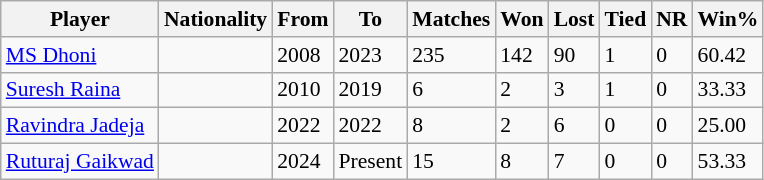<table class="wikitable sortable defaultcenter col1left col2left" style="font-size: 90%">
<tr>
<th>Player</th>
<th>Nationality</th>
<th>From</th>
<th>To</th>
<th>Matches</th>
<th>Won</th>
<th>Lost</th>
<th>Tied</th>
<th>NR</th>
<th>Win%</th>
</tr>
<tr>
<td "text-align:left"><a href='#'>MS Dhoni</a></td>
<td></td>
<td>2008</td>
<td>2023</td>
<td>235</td>
<td>142</td>
<td>90</td>
<td>1</td>
<td>0</td>
<td>60.42</td>
</tr>
<tr>
<td "text-align:left"><a href='#'>Suresh Raina</a></td>
<td></td>
<td>2010</td>
<td>2019</td>
<td>6</td>
<td>2</td>
<td>3</td>
<td>1</td>
<td>0</td>
<td>33.33</td>
</tr>
<tr>
<td "text-align:left"><a href='#'>Ravindra Jadeja</a></td>
<td></td>
<td>2022</td>
<td>2022</td>
<td>8</td>
<td>2</td>
<td>6</td>
<td>0</td>
<td>0</td>
<td>25.00</td>
</tr>
<tr>
<td "text-align:left"><a href='#'>Ruturaj Gaikwad</a></td>
<td></td>
<td>2024</td>
<td>Present</td>
<td>15</td>
<td>8</td>
<td>7</td>
<td>0</td>
<td>0</td>
<td>53.33</td>
</tr>
</table>
